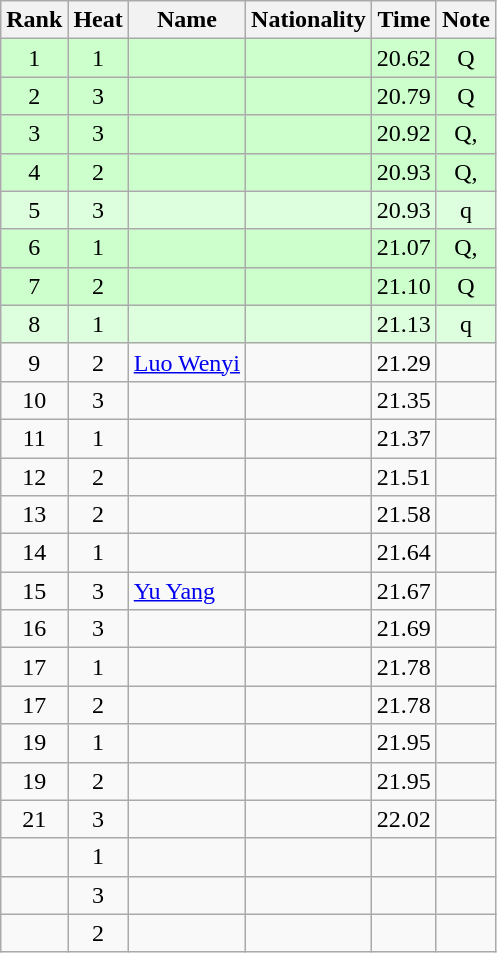<table class="wikitable sortable" style="text-align:center">
<tr>
<th>Rank</th>
<th>Heat</th>
<th>Name</th>
<th>Nationality</th>
<th>Time</th>
<th>Note</th>
</tr>
<tr bgcolor=ccffcc>
<td>1</td>
<td>1</td>
<td align=left></td>
<td align=left></td>
<td>20.62</td>
<td>Q</td>
</tr>
<tr bgcolor=ccffcc>
<td>2</td>
<td>3</td>
<td align=left></td>
<td align=left></td>
<td>20.79</td>
<td>Q</td>
</tr>
<tr bgcolor=ccffcc>
<td>3</td>
<td>3</td>
<td align=left></td>
<td align=left></td>
<td>20.92</td>
<td>Q, </td>
</tr>
<tr bgcolor=ccffcc>
<td>4</td>
<td>2</td>
<td align=left></td>
<td align=left></td>
<td>20.93</td>
<td>Q, </td>
</tr>
<tr bgcolor=ddffdd>
<td>5</td>
<td>3</td>
<td align=left></td>
<td align=left></td>
<td>20.93</td>
<td>q</td>
</tr>
<tr bgcolor=ccffcc>
<td>6</td>
<td>1</td>
<td align=left></td>
<td align=left></td>
<td>21.07</td>
<td>Q, </td>
</tr>
<tr bgcolor=ccffcc>
<td>7</td>
<td>2</td>
<td align=left></td>
<td align=left></td>
<td>21.10</td>
<td>Q</td>
</tr>
<tr bgcolor=ddffdd>
<td>8</td>
<td>1</td>
<td align=left></td>
<td align=left></td>
<td>21.13</td>
<td>q</td>
</tr>
<tr>
<td>9</td>
<td>2</td>
<td align=left><a href='#'>Luo Wenyi</a></td>
<td align=left></td>
<td>21.29</td>
<td></td>
</tr>
<tr>
<td>10</td>
<td>3</td>
<td align=left></td>
<td align=left></td>
<td>21.35</td>
<td></td>
</tr>
<tr>
<td>11</td>
<td>1</td>
<td align=left></td>
<td align=left></td>
<td>21.37</td>
<td></td>
</tr>
<tr>
<td>12</td>
<td>2</td>
<td align=left></td>
<td align=left></td>
<td>21.51</td>
<td></td>
</tr>
<tr>
<td>13</td>
<td>2</td>
<td align=left></td>
<td align=left></td>
<td>21.58</td>
<td></td>
</tr>
<tr>
<td>14</td>
<td>1</td>
<td align=left></td>
<td align=left></td>
<td>21.64</td>
<td></td>
</tr>
<tr>
<td>15</td>
<td>3</td>
<td align=left><a href='#'>Yu Yang</a></td>
<td align=left></td>
<td>21.67</td>
<td></td>
</tr>
<tr>
<td>16</td>
<td>3</td>
<td align=left></td>
<td align=left></td>
<td>21.69</td>
<td></td>
</tr>
<tr>
<td>17</td>
<td>1</td>
<td align=left></td>
<td align=left></td>
<td>21.78</td>
<td></td>
</tr>
<tr>
<td>17</td>
<td>2</td>
<td align=left></td>
<td align=left></td>
<td>21.78</td>
<td></td>
</tr>
<tr>
<td>19</td>
<td>1</td>
<td align=left></td>
<td align=left></td>
<td>21.95</td>
<td></td>
</tr>
<tr>
<td>19</td>
<td>2</td>
<td align=left></td>
<td align=left></td>
<td>21.95</td>
<td></td>
</tr>
<tr>
<td>21</td>
<td>3</td>
<td align=left></td>
<td align=left></td>
<td>22.02</td>
<td></td>
</tr>
<tr>
<td></td>
<td>1</td>
<td align=left></td>
<td align=left></td>
<td></td>
<td></td>
</tr>
<tr>
<td></td>
<td>3</td>
<td align=left></td>
<td align=left></td>
<td></td>
<td></td>
</tr>
<tr>
<td></td>
<td>2</td>
<td align=left></td>
<td align=left></td>
<td></td>
<td></td>
</tr>
</table>
